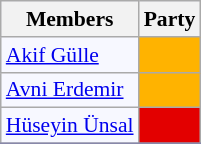<table class=wikitable style="border:1px solid #8888aa; background-color:#f7f8ff; padding:0px; font-size:90%;">
<tr>
<th>Members</th>
<th colspan="2">Party</th>
</tr>
<tr>
<td><a href='#'>Akif Gülle</a></td>
<td style="background: #ffb300"></td>
</tr>
<tr>
<td><a href='#'>Avni Erdemir</a></td>
<td style="background: #ffb300"></td>
</tr>
<tr>
<td><a href='#'>Hüseyin Ünsal</a></td>
<td style="background: #e30000"></td>
</tr>
<tr>
</tr>
</table>
